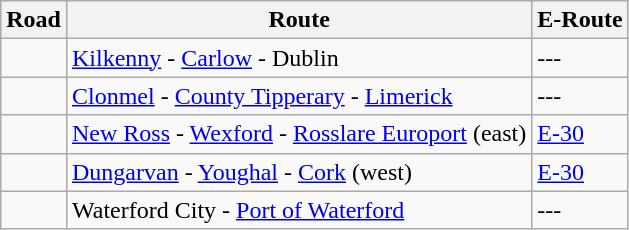<table class="wikitable">
<tr>
<th>Road</th>
<th>Route</th>
<th>E-Route</th>
</tr>
<tr>
<td></td>
<td><a href='#'>Kilkenny</a> - <a href='#'>Carlow</a> - Dublin</td>
<td>---</td>
</tr>
<tr>
<td></td>
<td><a href='#'>Clonmel</a> - <a href='#'>County Tipperary</a> - <a href='#'>Limerick</a></td>
<td>---</td>
</tr>
<tr>
<td></td>
<td><a href='#'>New Ross</a> - <a href='#'>Wexford</a> - <a href='#'>Rosslare Europort</a> (east)</td>
<td><a href='#'>E-30</a></td>
</tr>
<tr>
<td></td>
<td><a href='#'>Dungarvan</a> - <a href='#'>Youghal</a> - <a href='#'>Cork</a> (west)</td>
<td><a href='#'>E-30</a></td>
</tr>
<tr>
<td></td>
<td>Waterford City - <a href='#'>Port of Waterford</a></td>
<td>---</td>
</tr>
</table>
